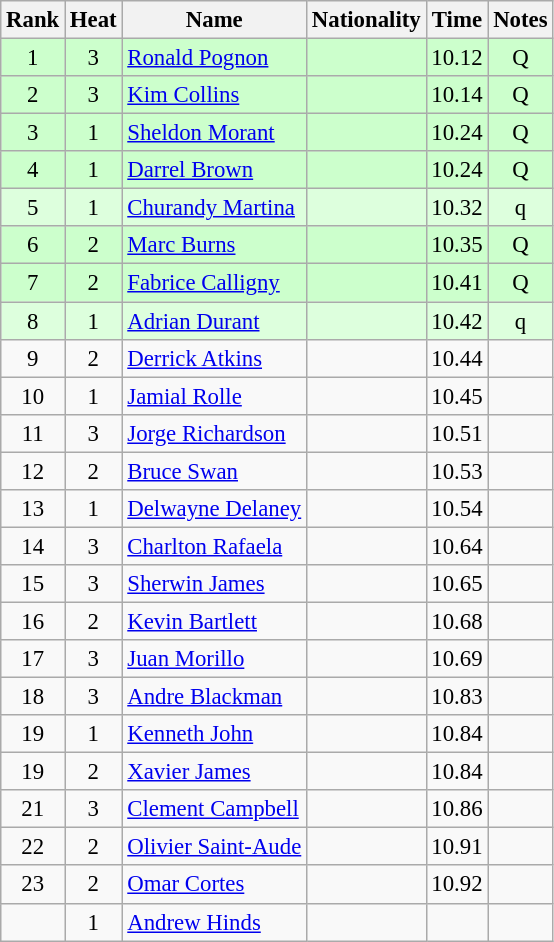<table class="wikitable sortable" style="text-align:center; font-size:95%">
<tr>
<th>Rank</th>
<th>Heat</th>
<th>Name</th>
<th>Nationality</th>
<th>Time</th>
<th>Notes</th>
</tr>
<tr bgcolor=ccffcc>
<td>1</td>
<td>3</td>
<td align=left><a href='#'>Ronald Pognon</a></td>
<td align=left></td>
<td>10.12</td>
<td>Q</td>
</tr>
<tr bgcolor=ccffcc>
<td>2</td>
<td>3</td>
<td align=left><a href='#'>Kim Collins</a></td>
<td align=left></td>
<td>10.14</td>
<td>Q</td>
</tr>
<tr bgcolor=ccffcc>
<td>3</td>
<td>1</td>
<td align=left><a href='#'>Sheldon Morant</a></td>
<td align=left></td>
<td>10.24</td>
<td>Q</td>
</tr>
<tr bgcolor=ccffcc>
<td>4</td>
<td>1</td>
<td align=left><a href='#'>Darrel Brown</a></td>
<td align=left></td>
<td>10.24</td>
<td>Q</td>
</tr>
<tr bgcolor=ddffdd>
<td>5</td>
<td>1</td>
<td align=left><a href='#'>Churandy Martina</a></td>
<td align=left></td>
<td>10.32</td>
<td>q</td>
</tr>
<tr bgcolor=ccffcc>
<td>6</td>
<td>2</td>
<td align=left><a href='#'>Marc Burns</a></td>
<td align=left></td>
<td>10.35</td>
<td>Q</td>
</tr>
<tr bgcolor=ccffcc>
<td>7</td>
<td>2</td>
<td align=left><a href='#'>Fabrice Calligny</a></td>
<td align=left></td>
<td>10.41</td>
<td>Q</td>
</tr>
<tr bgcolor=ddffdd>
<td>8</td>
<td>1</td>
<td align=left><a href='#'>Adrian Durant</a></td>
<td align=left></td>
<td>10.42</td>
<td>q</td>
</tr>
<tr>
<td>9</td>
<td>2</td>
<td align=left><a href='#'>Derrick Atkins</a></td>
<td align=left></td>
<td>10.44</td>
<td></td>
</tr>
<tr>
<td>10</td>
<td>1</td>
<td align=left><a href='#'>Jamial Rolle</a></td>
<td align=left></td>
<td>10.45</td>
<td></td>
</tr>
<tr>
<td>11</td>
<td>3</td>
<td align=left><a href='#'>Jorge Richardson</a></td>
<td align=left></td>
<td>10.51</td>
<td></td>
</tr>
<tr>
<td>12</td>
<td>2</td>
<td align=left><a href='#'>Bruce Swan</a></td>
<td align=left></td>
<td>10.53</td>
<td></td>
</tr>
<tr>
<td>13</td>
<td>1</td>
<td align=left><a href='#'>Delwayne Delaney</a></td>
<td align=left></td>
<td>10.54</td>
<td></td>
</tr>
<tr>
<td>14</td>
<td>3</td>
<td align=left><a href='#'>Charlton Rafaela</a></td>
<td align=left></td>
<td>10.64</td>
<td></td>
</tr>
<tr>
<td>15</td>
<td>3</td>
<td align=left><a href='#'>Sherwin James</a></td>
<td align=left></td>
<td>10.65</td>
<td></td>
</tr>
<tr>
<td>16</td>
<td>2</td>
<td align=left><a href='#'>Kevin Bartlett</a></td>
<td align=left></td>
<td>10.68</td>
<td></td>
</tr>
<tr>
<td>17</td>
<td>3</td>
<td align=left><a href='#'>Juan Morillo</a></td>
<td align=left></td>
<td>10.69</td>
<td></td>
</tr>
<tr>
<td>18</td>
<td>3</td>
<td align=left><a href='#'>Andre Blackman</a></td>
<td align=left></td>
<td>10.83</td>
<td></td>
</tr>
<tr>
<td>19</td>
<td>1</td>
<td align=left><a href='#'>Kenneth John</a></td>
<td align=left></td>
<td>10.84</td>
<td></td>
</tr>
<tr>
<td>19</td>
<td>2</td>
<td align=left><a href='#'>Xavier James</a></td>
<td align=left></td>
<td>10.84</td>
<td></td>
</tr>
<tr>
<td>21</td>
<td>3</td>
<td align=left><a href='#'>Clement Campbell</a></td>
<td align=left></td>
<td>10.86</td>
<td></td>
</tr>
<tr>
<td>22</td>
<td>2</td>
<td align=left><a href='#'>Olivier Saint-Aude</a></td>
<td align=left></td>
<td>10.91</td>
<td></td>
</tr>
<tr>
<td>23</td>
<td>2</td>
<td align=left><a href='#'>Omar Cortes</a></td>
<td align=left></td>
<td>10.92</td>
<td></td>
</tr>
<tr>
<td></td>
<td>1</td>
<td align=left><a href='#'>Andrew Hinds</a></td>
<td align=left></td>
<td></td>
<td></td>
</tr>
</table>
